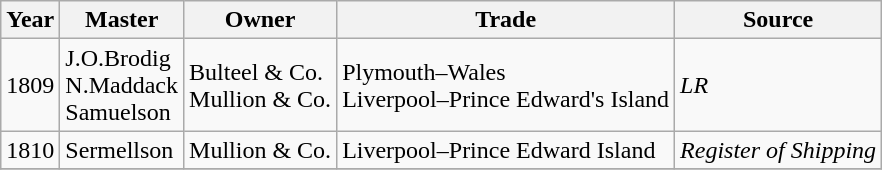<table class=" wikitable">
<tr>
<th>Year</th>
<th>Master</th>
<th>Owner</th>
<th>Trade</th>
<th>Source</th>
</tr>
<tr>
<td>1809</td>
<td>J.O.Brodig<br>N.Maddack<br>Samuelson</td>
<td>Bulteel & Co.<br>Mullion & Co.</td>
<td>Plymouth–Wales<br>Liverpool–Prince Edward's Island</td>
<td><em>LR</em></td>
</tr>
<tr>
<td>1810</td>
<td>Sermellson</td>
<td>Mullion & Co.</td>
<td>Liverpool–Prince Edward Island</td>
<td><em>Register of Shipping</em></td>
</tr>
<tr>
</tr>
</table>
